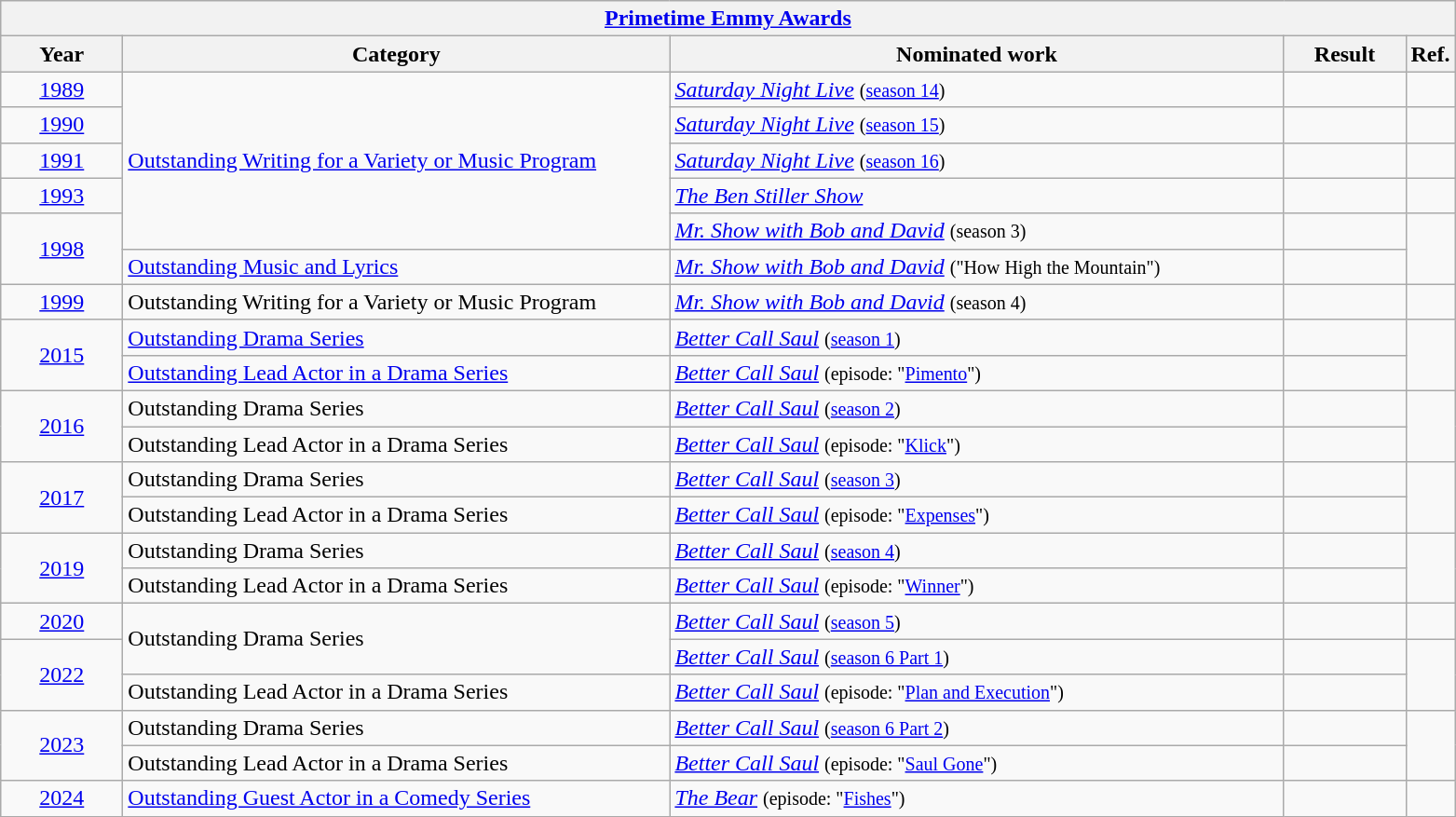<table class=wikitable>
<tr>
<th colspan=5><a href='#'>Primetime Emmy Awards</a></th>
</tr>
<tr>
<th scope="col" style="width:5em;">Year</th>
<th scope="col" style="width:24em;">Category</th>
<th scope="col" style="width:27em;">Nominated work</th>
<th scope="col" style="width:5em;">Result</th>
<th>Ref.</th>
</tr>
<tr>
<td style="text-align:center;"><a href='#'>1989</a></td>
<td rowspan="5"><a href='#'>Outstanding Writing for a Variety or Music Program</a></td>
<td><em><a href='#'>Saturday Night Live</a></em> <small> (<a href='#'>season 14</a>) </small></td>
<td></td>
<td></td>
</tr>
<tr>
<td style="text-align:center;"><a href='#'>1990</a></td>
<td><em><a href='#'>Saturday Night Live</a></em> <small> (<a href='#'>season 15</a>) </small></td>
<td></td>
<td></td>
</tr>
<tr>
<td style="text-align:center;"><a href='#'>1991</a></td>
<td><em><a href='#'>Saturday Night Live</a></em> <small> (<a href='#'>season 16</a>) </small></td>
<td></td>
<td></td>
</tr>
<tr>
<td style="text-align:center;"><a href='#'>1993</a></td>
<td><em><a href='#'>The Ben Stiller Show</a></em></td>
<td></td>
<td></td>
</tr>
<tr>
<td style="text-align:center;", rowspan="2"><a href='#'>1998</a></td>
<td><em><a href='#'>Mr. Show with Bob and David</a></em> <small> (season 3) </small></td>
<td></td>
<td rowspan=2></td>
</tr>
<tr>
<td><a href='#'>Outstanding Music and Lyrics</a></td>
<td><em><a href='#'>Mr. Show with Bob and David</a></em> <small> ("How High the Mountain") </small></td>
<td></td>
</tr>
<tr>
<td style="text-align:center;"><a href='#'>1999</a></td>
<td>Outstanding Writing for a Variety or Music Program</td>
<td><em><a href='#'>Mr. Show with Bob and David</a></em> <small> (season 4) </small></td>
<td></td>
<td></td>
</tr>
<tr>
<td style="text-align:center;", rowspan="2"><a href='#'>2015</a></td>
<td><a href='#'>Outstanding Drama Series</a></td>
<td><em><a href='#'>Better Call Saul</a></em> <small> (<a href='#'>season 1</a>) </small></td>
<td></td>
<td rowspan=2></td>
</tr>
<tr>
<td><a href='#'>Outstanding Lead Actor in a Drama Series</a></td>
<td><em><a href='#'>Better Call Saul</a></em> <small> (episode: "<a href='#'>Pimento</a>") </small></td>
<td></td>
</tr>
<tr>
<td style="text-align:center;", rowspan="2"><a href='#'>2016</a></td>
<td>Outstanding Drama Series</td>
<td><em><a href='#'>Better Call Saul</a></em> <small> (<a href='#'>season 2</a>) </small></td>
<td></td>
<td rowspan=2></td>
</tr>
<tr>
<td>Outstanding Lead Actor in a Drama Series</td>
<td><em><a href='#'>Better Call Saul</a></em> <small> (episode: "<a href='#'>Klick</a>") </small></td>
<td></td>
</tr>
<tr>
<td style="text-align:center;", rowspan="2"><a href='#'>2017</a></td>
<td>Outstanding Drama Series</td>
<td><em><a href='#'>Better Call Saul</a></em> <small> (<a href='#'>season 3</a>) </small></td>
<td></td>
<td rowspan=2></td>
</tr>
<tr>
<td>Outstanding Lead Actor in a Drama Series</td>
<td><em><a href='#'>Better Call Saul</a></em> <small> (episode: "<a href='#'>Expenses</a>") </small></td>
<td></td>
</tr>
<tr>
<td style="text-align:center;", rowspan="2"><a href='#'>2019</a></td>
<td>Outstanding Drama Series</td>
<td><em><a href='#'>Better Call Saul</a></em> <small> (<a href='#'>season 4</a>) </small></td>
<td></td>
<td rowspan=2></td>
</tr>
<tr>
<td>Outstanding Lead Actor in a Drama Series</td>
<td><em><a href='#'>Better Call Saul</a></em> <small> (episode: "<a href='#'>Winner</a>") </small></td>
<td></td>
</tr>
<tr>
<td style="text-align:center;"><a href='#'>2020</a></td>
<td rowspan="2">Outstanding Drama Series</td>
<td><em><a href='#'>Better Call Saul</a></em> <small> (<a href='#'>season 5</a>) </small></td>
<td></td>
<td></td>
</tr>
<tr>
<td style="text-align:center;", rowspan="2"><a href='#'>2022</a></td>
<td><em><a href='#'>Better Call Saul</a></em> <small> (<a href='#'>season 6 Part 1</a>) </small></td>
<td></td>
<td rowspan=2></td>
</tr>
<tr>
<td>Outstanding Lead Actor in a Drama Series</td>
<td><em><a href='#'>Better Call Saul</a></em> <small> (episode: "<a href='#'>Plan and Execution</a>") </small></td>
<td></td>
</tr>
<tr>
<td style="text-align:center;", rowspan="2"><a href='#'>2023</a></td>
<td>Outstanding Drama Series</td>
<td><em><a href='#'>Better Call Saul</a></em> <small> (<a href='#'>season 6 Part 2</a>) </small></td>
<td></td>
<td rowspan=2></td>
</tr>
<tr>
<td>Outstanding Lead Actor in a Drama Series</td>
<td><em><a href='#'>Better Call Saul</a></em> <small> (episode: "<a href='#'>Saul Gone</a>") </small></td>
<td></td>
</tr>
<tr>
<td style="text-align:center;", rowspan="2"><a href='#'>2024</a></td>
<td><a href='#'>Outstanding Guest Actor in a Comedy Series</a></td>
<td><em><a href='#'>The Bear</a></em> <small> (episode: "<a href='#'>Fishes</a>") </small></td>
<td></td>
<td></td>
</tr>
</table>
